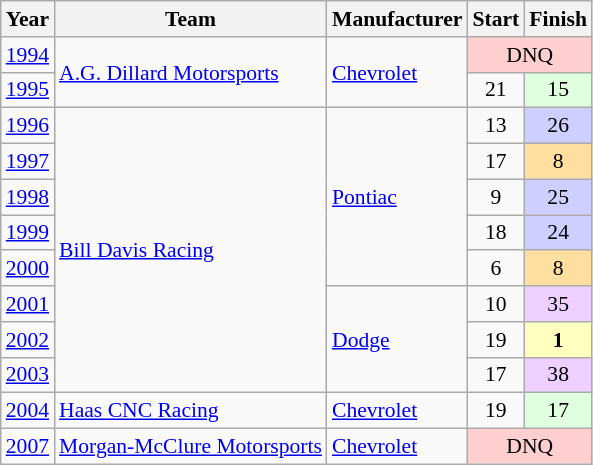<table class="wikitable" style="font-size: 90%;">
<tr>
<th>Year</th>
<th>Team</th>
<th>Manufacturer</th>
<th>Start</th>
<th>Finish</th>
</tr>
<tr>
<td><a href='#'>1994</a></td>
<td rowspan=2><a href='#'>A.G. Dillard Motorsports</a></td>
<td rowspan=2><a href='#'>Chevrolet</a></td>
<td colspan="2" style="text-align:center; background:#ffcfcf;">DNQ</td>
</tr>
<tr>
<td><a href='#'>1995</a></td>
<td align=center>21</td>
<td style="text-align:center; background:#dfffdf;">15</td>
</tr>
<tr>
<td><a href='#'>1996</a></td>
<td rowspan=8><a href='#'>Bill Davis Racing</a></td>
<td rowspan=5><a href='#'>Pontiac</a></td>
<td align=center>13</td>
<td style="text-align:center; background:#cfcfff;">26</td>
</tr>
<tr>
<td><a href='#'>1997</a></td>
<td align=center>17</td>
<td style="text-align:center; background:#ffdf9f;">8</td>
</tr>
<tr>
<td><a href='#'>1998</a></td>
<td align=center>9</td>
<td style="text-align:center; background:#cfcfff;">25</td>
</tr>
<tr>
<td><a href='#'>1999</a></td>
<td align=center>18</td>
<td style="text-align:center; background:#cfcfff;">24</td>
</tr>
<tr>
<td><a href='#'>2000</a></td>
<td align=center>6</td>
<td style="text-align:center; background:#ffdf9f;">8</td>
</tr>
<tr>
<td><a href='#'>2001</a></td>
<td rowspan=3><a href='#'>Dodge</a></td>
<td align=center>10</td>
<td style="text-align:center; background:#efcfff;">35</td>
</tr>
<tr>
<td><a href='#'>2002</a></td>
<td align=center>19</td>
<td style="text-align:center; background:#ffffbf;"><strong>1</strong></td>
</tr>
<tr>
<td><a href='#'>2003</a></td>
<td align=center>17</td>
<td style="text-align:center; background:#efcfff;">38</td>
</tr>
<tr>
<td><a href='#'>2004</a></td>
<td><a href='#'>Haas CNC Racing</a></td>
<td><a href='#'>Chevrolet</a></td>
<td align=center>19</td>
<td style="text-align:center; background:#dfffdf;">17</td>
</tr>
<tr>
<td><a href='#'>2007</a></td>
<td><a href='#'>Morgan-McClure Motorsports</a></td>
<td><a href='#'>Chevrolet</a></td>
<td colspan="2" style="text-align:center; background:#ffcfcf;">DNQ</td>
</tr>
</table>
